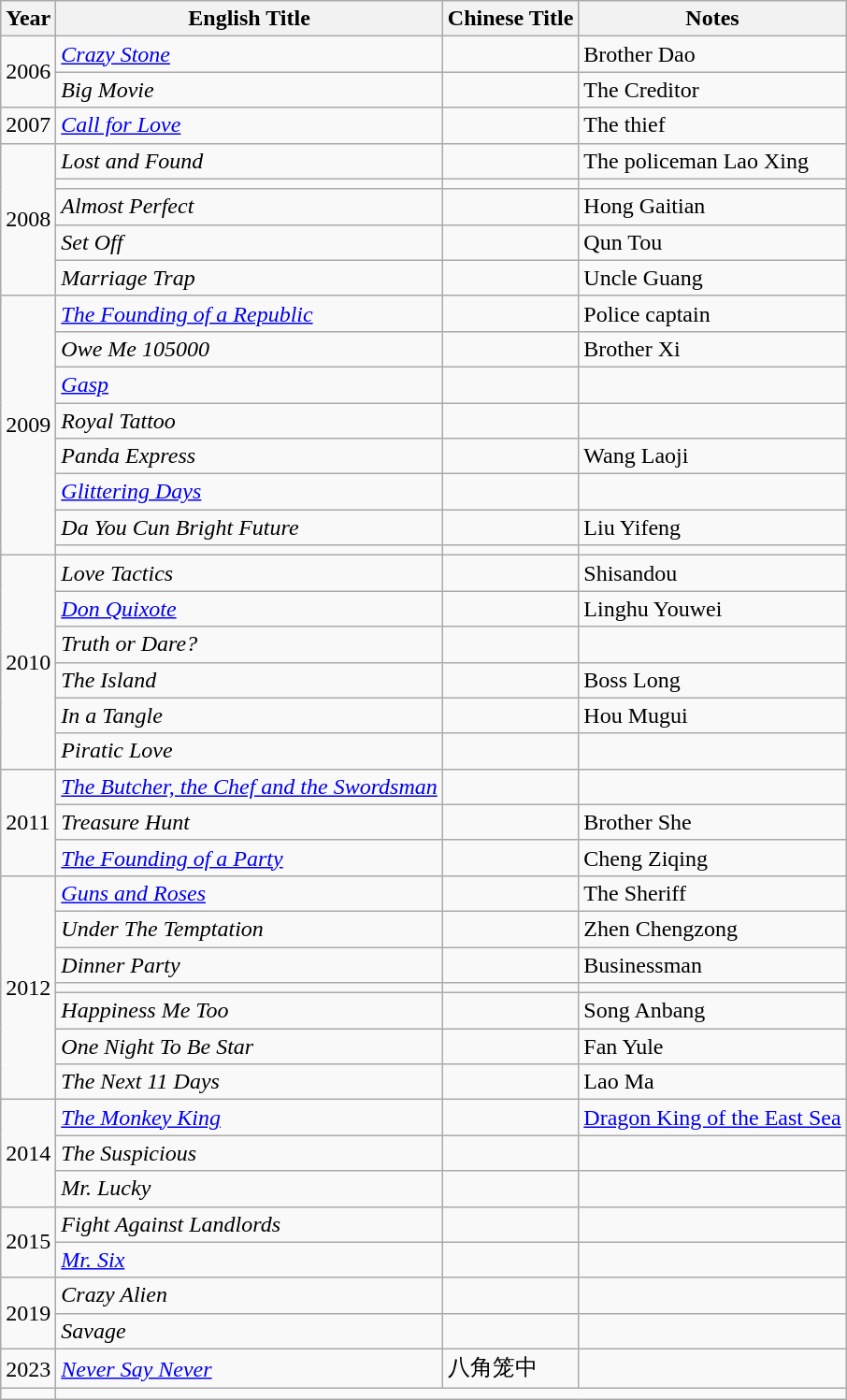<table class="wikitable">
<tr>
<th>Year</th>
<th>English Title</th>
<th>Chinese Title</th>
<th>Notes</th>
</tr>
<tr>
<td rowspan=2>2006</td>
<td><em><a href='#'>Crazy Stone</a></em></td>
<td></td>
<td>Brother Dao</td>
</tr>
<tr>
<td><em>Big Movie</em></td>
<td></td>
<td>The Creditor</td>
</tr>
<tr>
<td>2007</td>
<td><em><a href='#'>Call for Love</a></em></td>
<td></td>
<td>The thief</td>
</tr>
<tr>
<td rowspan=5>2008</td>
<td><em>Lost and Found</em></td>
<td></td>
<td>The policeman Lao Xing</td>
</tr>
<tr>
<td></td>
<td></td>
<td></td>
</tr>
<tr>
<td><em>Almost Perfect</em></td>
<td></td>
<td>Hong Gaitian</td>
</tr>
<tr>
<td><em>Set Off</em></td>
<td></td>
<td>Qun Tou</td>
</tr>
<tr>
<td><em>Marriage Trap</em></td>
<td></td>
<td>Uncle Guang</td>
</tr>
<tr>
<td rowspan=8>2009</td>
<td><em><a href='#'>The Founding of a Republic</a></em></td>
<td></td>
<td>Police captain</td>
</tr>
<tr>
<td><em>Owe Me 105000</em></td>
<td></td>
<td>Brother Xi</td>
</tr>
<tr>
<td><em><a href='#'>Gasp</a></em></td>
<td></td>
<td></td>
</tr>
<tr>
<td><em>Royal Tattoo</em></td>
<td></td>
<td></td>
</tr>
<tr>
<td><em>Panda Express</em></td>
<td></td>
<td>Wang Laoji</td>
</tr>
<tr>
<td><em><a href='#'>Glittering Days</a></em></td>
<td></td>
<td></td>
</tr>
<tr>
<td><em>Da You Cun Bright Future</em></td>
<td></td>
<td>Liu Yifeng</td>
</tr>
<tr>
<td></td>
<td></td>
<td></td>
</tr>
<tr>
<td rowspan=6>2010</td>
<td><em>Love Tactics</em></td>
<td></td>
<td>Shisandou</td>
</tr>
<tr>
<td><em><a href='#'>Don Quixote</a></em></td>
<td></td>
<td>Linghu Youwei</td>
</tr>
<tr>
<td><em>Truth or Dare?</em></td>
<td></td>
<td></td>
</tr>
<tr>
<td><em>The Island</em></td>
<td></td>
<td>Boss Long</td>
</tr>
<tr>
<td><em>In a Tangle</em></td>
<td></td>
<td>Hou Mugui</td>
</tr>
<tr>
<td><em>Piratic Love</em></td>
<td></td>
<td></td>
</tr>
<tr>
<td rowspan=3>2011</td>
<td><em><a href='#'>The Butcher, the Chef and the Swordsman</a></em></td>
<td></td>
<td></td>
</tr>
<tr>
<td><em>Treasure Hunt</em></td>
<td></td>
<td>Brother She</td>
</tr>
<tr>
<td><em><a href='#'>The Founding of a Party</a></em></td>
<td></td>
<td>Cheng Ziqing</td>
</tr>
<tr>
<td rowspan=7>2012</td>
<td><em><a href='#'>Guns and Roses</a></em></td>
<td></td>
<td>The Sheriff</td>
</tr>
<tr>
<td><em>Under The Temptation</em></td>
<td></td>
<td>Zhen Chengzong</td>
</tr>
<tr>
<td><em>Dinner Party</em></td>
<td></td>
<td>Businessman</td>
</tr>
<tr>
<td></td>
<td></td>
<td></td>
</tr>
<tr>
<td><em>Happiness Me Too</em></td>
<td></td>
<td>Song Anbang</td>
</tr>
<tr>
<td><em>One Night To Be Star</em></td>
<td></td>
<td>Fan Yule</td>
</tr>
<tr>
<td><em>The Next 11 Days</em></td>
<td></td>
<td>Lao Ma</td>
</tr>
<tr>
<td rowspan=3>2014</td>
<td><em><a href='#'>The Monkey King</a></em></td>
<td></td>
<td><a href='#'>Dragon King of the East Sea</a></td>
</tr>
<tr>
<td><em>The Suspicious</em></td>
<td></td>
<td></td>
</tr>
<tr>
<td><em>Mr. Lucky</em></td>
<td></td>
<td></td>
</tr>
<tr>
<td rowspan=2>2015</td>
<td><em>Fight Against Landlords</em></td>
<td></td>
<td></td>
</tr>
<tr>
<td><em><a href='#'>Mr. Six</a></em></td>
<td></td>
<td></td>
</tr>
<tr>
<td rowspan=2>2019</td>
<td><em>Crazy Alien</em></td>
<td></td>
<td></td>
</tr>
<tr>
<td><em>Savage</em></td>
<td></td>
<td></td>
</tr>
<tr>
<td>2023</td>
<td><em><a href='#'>Never Say Never</a></em></td>
<td>八角笼中</td>
<td></td>
</tr>
<tr>
<td></td>
</tr>
</table>
